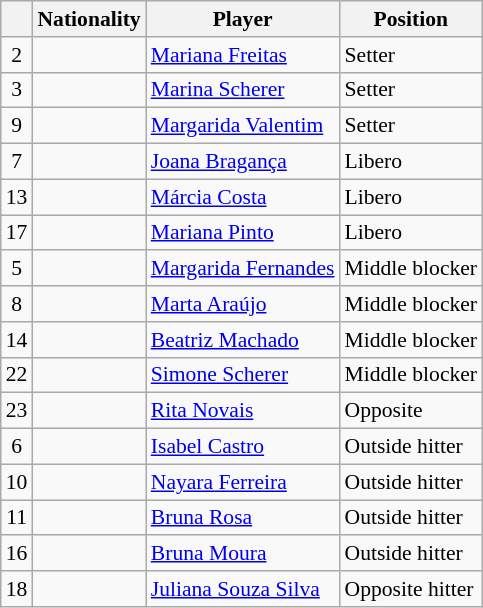<table class="wikitable" style="font-size:90%">
<tr>
<th></th>
<th>Nationality</th>
<th>Player</th>
<th>Position</th>
</tr>
<tr>
<td align=center>2</td>
<td></td>
<td><a href='#'>Mariana Freitas</a></td>
<td>Setter</td>
</tr>
<tr>
<td align=center>3</td>
<td></td>
<td><a href='#'>Marina Scherer</a></td>
<td>Setter</td>
</tr>
<tr>
<td align=center>9</td>
<td></td>
<td><a href='#'>Margarida Valentim</a></td>
<td>Setter</td>
</tr>
<tr>
<td align=center>7</td>
<td></td>
<td><a href='#'>Joana Bragança</a></td>
<td>Libero</td>
</tr>
<tr>
<td align=center>13</td>
<td></td>
<td><a href='#'>Márcia Costa</a></td>
<td>Libero</td>
</tr>
<tr>
<td align=center>17</td>
<td></td>
<td><a href='#'>Mariana Pinto</a></td>
<td>Libero</td>
</tr>
<tr>
<td align=center>5</td>
<td></td>
<td><a href='#'>Margarida Fernandes</a></td>
<td>Middle blocker</td>
</tr>
<tr>
<td align=center>8</td>
<td></td>
<td><a href='#'>Marta Araújo</a></td>
<td>Middle blocker</td>
</tr>
<tr>
<td align=center>14</td>
<td></td>
<td><a href='#'>Beatriz Machado</a></td>
<td>Middle blocker</td>
</tr>
<tr>
<td align=center>22</td>
<td></td>
<td><a href='#'>Simone Scherer</a></td>
<td>Middle blocker</td>
</tr>
<tr>
<td align=center>23</td>
<td></td>
<td><a href='#'>Rita Novais</a></td>
<td>Opposite</td>
</tr>
<tr>
<td align=center>6</td>
<td></td>
<td><a href='#'>Isabel Castro</a></td>
<td>Outside hitter</td>
</tr>
<tr>
<td align=center>10</td>
<td></td>
<td><a href='#'>Nayara Ferreira</a></td>
<td>Outside hitter</td>
</tr>
<tr>
<td align=center>11</td>
<td></td>
<td><a href='#'>Bruna Rosa</a></td>
<td>Outside hitter</td>
</tr>
<tr>
<td align=center>16</td>
<td></td>
<td><a href='#'>Bruna Moura</a></td>
<td>Outside hitter</td>
</tr>
<tr>
<td align=center>18</td>
<td></td>
<td><a href='#'>Juliana Souza Silva</a></td>
<td>Opposite hitter</td>
</tr>
</table>
